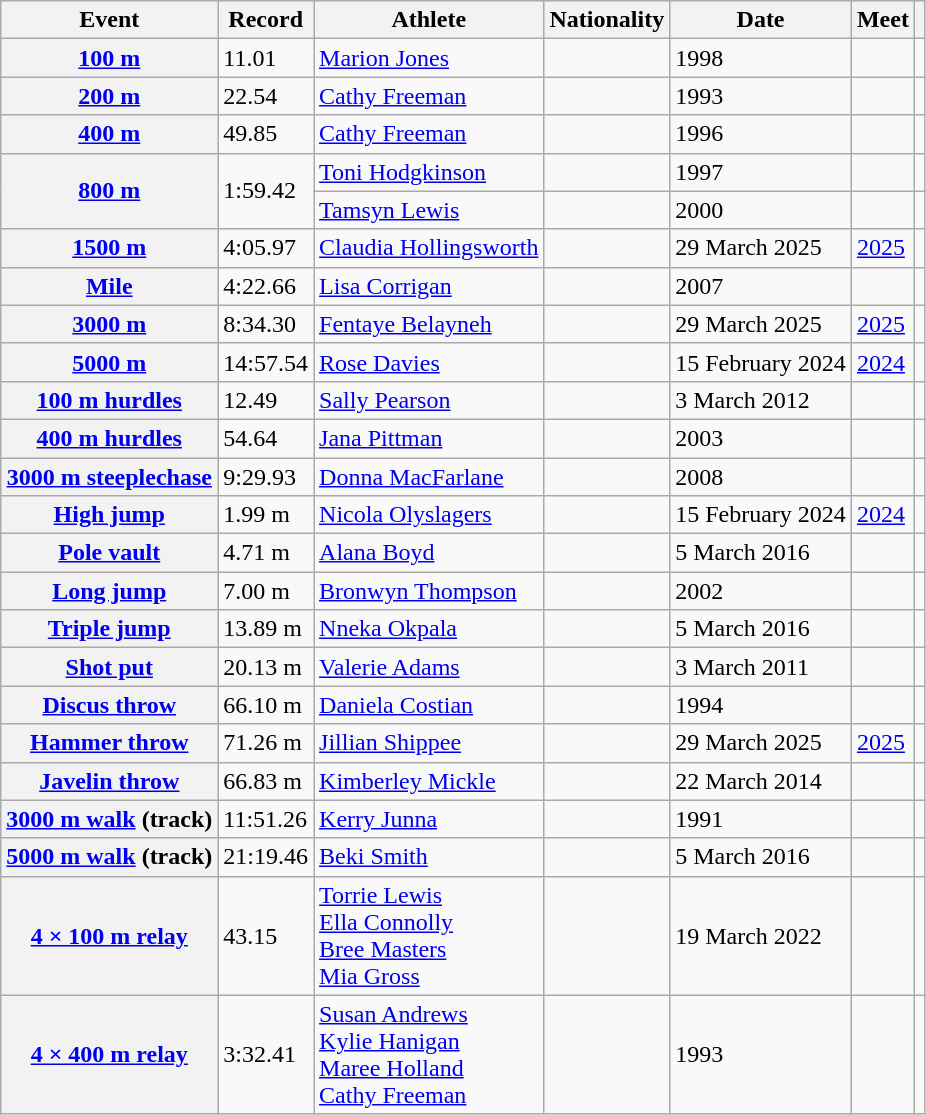<table class="wikitable sticky-header plainrowheaders">
<tr>
<th scope="col">Event</th>
<th>Record</th>
<th>Athlete</th>
<th>Nationality</th>
<th>Date</th>
<th>Meet</th>
<th></th>
</tr>
<tr>
<th scope="row"><a href='#'>100 m</a></th>
<td>11.01</td>
<td><a href='#'>Marion Jones</a></td>
<td></td>
<td>1998</td>
<td></td>
<td></td>
</tr>
<tr>
<th scope="row"><a href='#'>200 m</a></th>
<td>22.54</td>
<td><a href='#'>Cathy Freeman</a></td>
<td></td>
<td>1993</td>
<td></td>
<td></td>
</tr>
<tr>
<th scope="row"><a href='#'>400 m</a></th>
<td>49.85</td>
<td><a href='#'>Cathy Freeman</a></td>
<td></td>
<td>1996</td>
<td></td>
<td></td>
</tr>
<tr>
<th scope="rowgroup" rowspan="2"><a href='#'>800 m</a></th>
<td rowspan="2">1:59.42</td>
<td><a href='#'>Toni Hodgkinson</a></td>
<td></td>
<td>1997</td>
<td></td>
<td></td>
</tr>
<tr>
<td><a href='#'>Tamsyn Lewis</a></td>
<td></td>
<td>2000</td>
<td></td>
<td></td>
</tr>
<tr>
<th scope="row"><a href='#'>1500 m</a></th>
<td>4:05.97</td>
<td><a href='#'>Claudia Hollingsworth</a></td>
<td></td>
<td>29 March 2025</td>
<td><a href='#'>2025</a></td>
<td></td>
</tr>
<tr>
<th scope="row"><a href='#'>Mile</a></th>
<td>4:22.66</td>
<td><a href='#'>Lisa Corrigan</a></td>
<td></td>
<td>2007</td>
<td></td>
<td></td>
</tr>
<tr>
<th scope="row"><a href='#'>3000 m</a></th>
<td>8:34.30</td>
<td><a href='#'>Fentaye Belayneh</a></td>
<td></td>
<td>29 March 2025</td>
<td><a href='#'>2025</a></td>
<td></td>
</tr>
<tr>
<th scope="row"><a href='#'>5000 m</a></th>
<td>14:57.54</td>
<td><a href='#'>Rose Davies</a></td>
<td></td>
<td>15 February 2024</td>
<td><a href='#'>2024</a></td>
<td></td>
</tr>
<tr>
<th scope="row"><a href='#'>100 m hurdles</a></th>
<td>12.49 </td>
<td><a href='#'>Sally Pearson</a></td>
<td></td>
<td>3 March 2012</td>
<td></td>
<td></td>
</tr>
<tr>
<th scope="row"><a href='#'>400 m hurdles</a></th>
<td>54.64</td>
<td><a href='#'>Jana Pittman</a></td>
<td></td>
<td>2003</td>
<td></td>
<td></td>
</tr>
<tr>
<th scope="row"><a href='#'>3000 m steeplechase</a></th>
<td>9:29.93</td>
<td><a href='#'>Donna MacFarlane</a></td>
<td></td>
<td>2008</td>
<td></td>
<td></td>
</tr>
<tr>
<th scope="row"><a href='#'>High jump</a></th>
<td>1.99 m</td>
<td><a href='#'>Nicola Olyslagers</a></td>
<td></td>
<td>15 February 2024</td>
<td><a href='#'>2024</a></td>
<td></td>
</tr>
<tr>
<th scope="row"><a href='#'>Pole vault</a></th>
<td>4.71 m</td>
<td><a href='#'>Alana Boyd</a></td>
<td></td>
<td>5 March 2016</td>
<td></td>
<td></td>
</tr>
<tr>
<th scope="row"><a href='#'>Long jump</a></th>
<td>7.00 m</td>
<td><a href='#'>Bronwyn Thompson</a></td>
<td></td>
<td>2002</td>
<td></td>
<td></td>
</tr>
<tr>
<th scope="row"><a href='#'>Triple jump</a></th>
<td>13.89 m </td>
<td><a href='#'>Nneka Okpala</a></td>
<td></td>
<td>5 March 2016</td>
<td></td>
<td></td>
</tr>
<tr>
<th scope="row"><a href='#'>Shot put</a></th>
<td>20.13 m</td>
<td><a href='#'>Valerie Adams</a></td>
<td></td>
<td>3 March 2011</td>
<td></td>
<td></td>
</tr>
<tr>
<th scope="row"><a href='#'>Discus throw</a></th>
<td>66.10 m</td>
<td><a href='#'>Daniela Costian</a></td>
<td></td>
<td>1994</td>
<td></td>
<td></td>
</tr>
<tr>
<th scope="row"><a href='#'>Hammer throw</a></th>
<td>71.26 m</td>
<td><a href='#'>Jillian Shippee</a></td>
<td></td>
<td>29 March 2025</td>
<td><a href='#'>2025</a></td>
<td></td>
</tr>
<tr>
<th scope="row"><a href='#'>Javelin throw</a></th>
<td>66.83 m</td>
<td><a href='#'>Kimberley Mickle</a></td>
<td></td>
<td>22 March 2014</td>
<td></td>
<td></td>
</tr>
<tr>
<th scope="row"><a href='#'>3000 m walk</a> (track)</th>
<td>11:51.26</td>
<td><a href='#'>Kerry Junna</a></td>
<td></td>
<td>1991</td>
<td></td>
<td></td>
</tr>
<tr>
<th scope="row"><a href='#'>5000 m walk</a> (track)</th>
<td>21:19.46</td>
<td><a href='#'>Beki Smith</a></td>
<td></td>
<td>5 March 2016</td>
<td></td>
<td></td>
</tr>
<tr>
<th scope="row"><a href='#'>4 × 100 m relay</a></th>
<td>43.15</td>
<td><a href='#'>Torrie Lewis</a><br><a href='#'>Ella Connolly</a><br><a href='#'>Bree Masters</a><br><a href='#'>Mia Gross</a></td>
<td></td>
<td>19 March 2022</td>
<td></td>
<td></td>
</tr>
<tr>
<th scope="row"><a href='#'>4 × 400 m relay</a></th>
<td>3:32.41</td>
<td><a href='#'>Susan Andrews</a><br><a href='#'>Kylie Hanigan</a><br><a href='#'>Maree Holland</a><br><a href='#'>Cathy Freeman</a></td>
<td></td>
<td>1993</td>
<td></td>
<td></td>
</tr>
</table>
